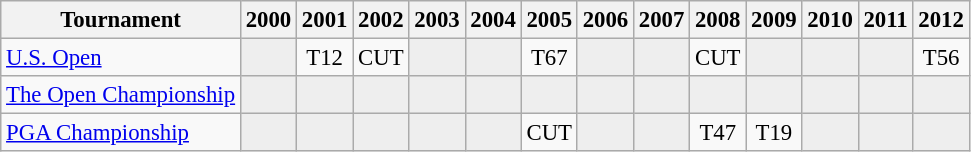<table class="wikitable" style="font-size:95%;text-align:center;">
<tr>
<th>Tournament</th>
<th>2000</th>
<th>2001</th>
<th>2002</th>
<th>2003</th>
<th>2004</th>
<th>2005</th>
<th>2006</th>
<th>2007</th>
<th>2008</th>
<th>2009</th>
<th>2010</th>
<th>2011</th>
<th>2012</th>
</tr>
<tr>
<td align=left><a href='#'>U.S. Open</a></td>
<td style="background:#eeeeee;"></td>
<td>T12</td>
<td>CUT</td>
<td style="background:#eeeeee;"></td>
<td style="background:#eeeeee;"></td>
<td>T67</td>
<td style="background:#eeeeee;"></td>
<td style="background:#eeeeee;"></td>
<td>CUT</td>
<td style="background:#eeeeee;"></td>
<td style="background:#eeeeee;"></td>
<td style="background:#eeeeee;"></td>
<td>T56</td>
</tr>
<tr>
<td align=left><a href='#'>The Open Championship</a></td>
<td style="background:#eeeeee;"></td>
<td style="background:#eeeeee;"></td>
<td style="background:#eeeeee;"></td>
<td style="background:#eeeeee;"></td>
<td style="background:#eeeeee;"></td>
<td style="background:#eeeeee;"></td>
<td style="background:#eeeeee;"></td>
<td style="background:#eeeeee;"></td>
<td style="background:#eeeeee;"></td>
<td style="background:#eeeeee;"></td>
<td style="background:#eeeeee;"></td>
<td style="background:#eeeeee;"></td>
<td style="background:#eeeeee;"></td>
</tr>
<tr>
<td align=left><a href='#'>PGA Championship</a></td>
<td style="background:#eeeeee;"></td>
<td style="background:#eeeeee;"></td>
<td style="background:#eeeeee;"></td>
<td style="background:#eeeeee;"></td>
<td style="background:#eeeeee;"></td>
<td>CUT</td>
<td style="background:#eeeeee;"></td>
<td style="background:#eeeeee;"></td>
<td>T47</td>
<td>T19</td>
<td style="background:#eeeeee;"></td>
<td style="background:#eeeeee;"></td>
<td style="background:#eeeeee;"></td>
</tr>
</table>
